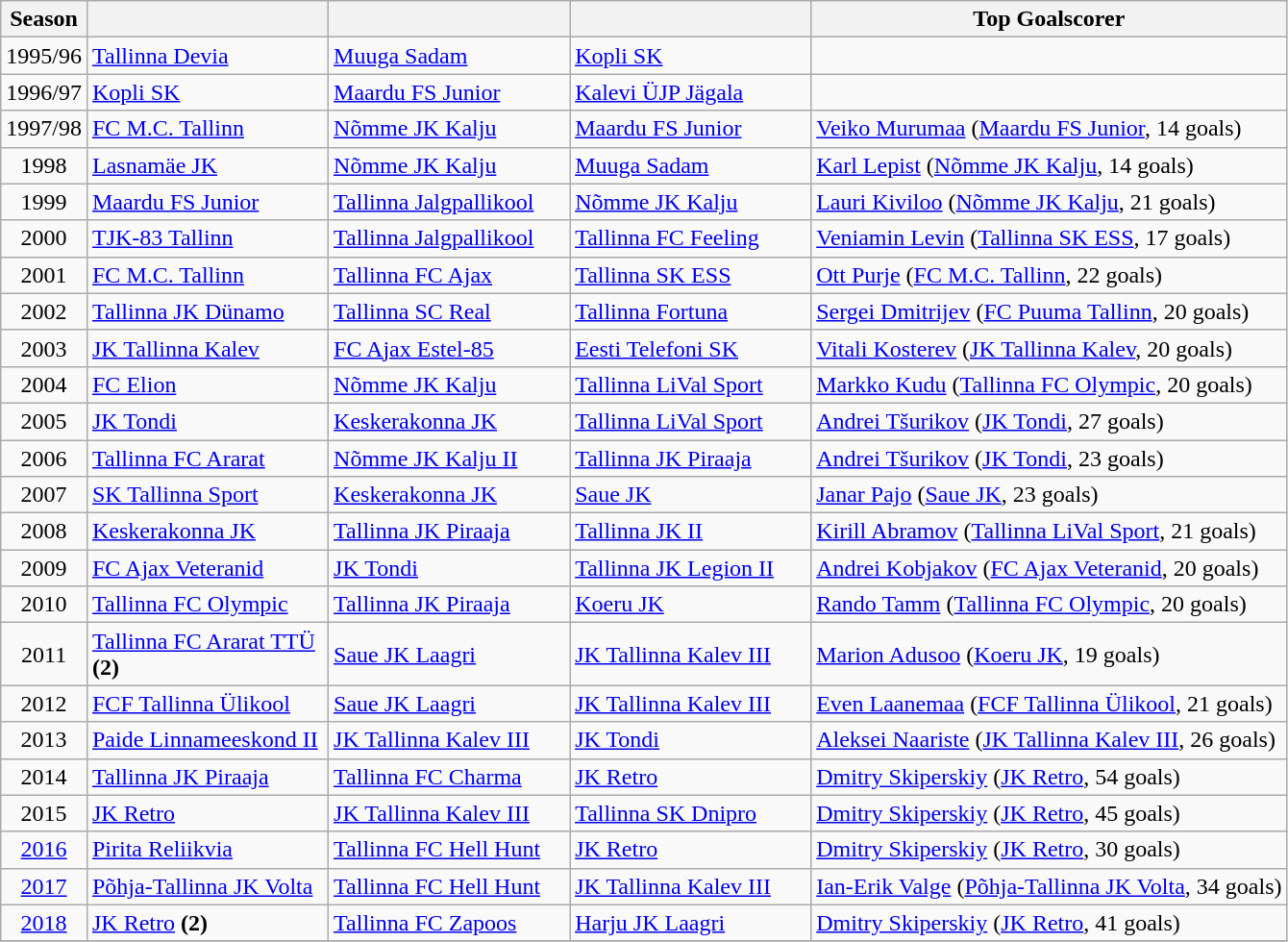<table class="wikitable">
<tr>
<th>Season</th>
<th width=160px></th>
<th width=160px></th>
<th width=160px></th>
<th>Top Goalscorer</th>
</tr>
<tr>
<td align=center>1995/96</td>
<td><a href='#'>Tallinna Devia</a></td>
<td><a href='#'>Muuga Sadam</a></td>
<td><a href='#'>Kopli SK</a></td>
<td></td>
</tr>
<tr>
<td align=center>1996/97</td>
<td><a href='#'>Kopli SK</a></td>
<td><a href='#'>Maardu FS Junior</a></td>
<td><a href='#'>Kalevi ÜJP Jägala</a></td>
<td></td>
</tr>
<tr>
<td align=center>1997/98</td>
<td><a href='#'>FC M.C. Tallinn</a></td>
<td><a href='#'>Nõmme JK Kalju</a></td>
<td><a href='#'>Maardu FS Junior</a></td>
<td><a href='#'>Veiko Murumaa</a> (<a href='#'>Maardu FS Junior</a>, 14 goals)</td>
</tr>
<tr>
<td align=center>1998</td>
<td><a href='#'>Lasnamäe JK</a></td>
<td><a href='#'>Nõmme JK Kalju</a></td>
<td><a href='#'>Muuga Sadam</a></td>
<td><a href='#'>Karl Lepist</a> (<a href='#'>Nõmme JK Kalju</a>, 14 goals)</td>
</tr>
<tr>
<td align=center>1999</td>
<td><a href='#'>Maardu FS Junior</a></td>
<td><a href='#'>Tallinna Jalgpallikool</a></td>
<td><a href='#'>Nõmme JK Kalju</a></td>
<td><a href='#'>Lauri Kiviloo</a> (<a href='#'>Nõmme JK Kalju</a>, 21 goals)</td>
</tr>
<tr>
<td align=center>2000</td>
<td><a href='#'>TJK-83 Tallinn</a></td>
<td><a href='#'>Tallinna Jalgpallikool</a></td>
<td><a href='#'>Tallinna FC Feeling</a></td>
<td><a href='#'>Veniamin Levin</a> (<a href='#'>Tallinna SK ESS</a>, 17 goals)</td>
</tr>
<tr>
<td align=center>2001</td>
<td><a href='#'>FC M.C. Tallinn</a></td>
<td><a href='#'>Tallinna FC Ajax</a></td>
<td><a href='#'>Tallinna SK ESS</a></td>
<td><a href='#'>Ott Purje</a> (<a href='#'>FC M.C. Tallinn</a>, 22 goals)</td>
</tr>
<tr>
<td align=center>2002</td>
<td><a href='#'>Tallinna JK Dünamo</a></td>
<td><a href='#'>Tallinna SC Real</a></td>
<td><a href='#'>Tallinna Fortuna</a></td>
<td><a href='#'>Sergei Dmitrijev</a> (<a href='#'>FC Puuma Tallinn</a>, 20 goals)</td>
</tr>
<tr>
<td align=center>2003</td>
<td><a href='#'>JK Tallinna Kalev</a></td>
<td><a href='#'>FC Ajax Estel-85</a></td>
<td><a href='#'>Eesti Telefoni SK</a></td>
<td><a href='#'>Vitali Kosterev</a> (<a href='#'>JK Tallinna Kalev</a>, 20 goals)</td>
</tr>
<tr>
<td align=center>2004</td>
<td><a href='#'>FC Elion</a></td>
<td><a href='#'>Nõmme JK Kalju</a></td>
<td><a href='#'>Tallinna LiVal Sport</a></td>
<td><a href='#'>Markko Kudu</a> (<a href='#'>Tallinna FC Olympic</a>, 20 goals)</td>
</tr>
<tr>
<td align=center>2005</td>
<td><a href='#'>JK Tondi</a></td>
<td><a href='#'>Keskerakonna JK</a></td>
<td><a href='#'>Tallinna LiVal Sport</a></td>
<td><a href='#'>Andrei Tšurikov</a> (<a href='#'>JK Tondi</a>, 27 goals)</td>
</tr>
<tr>
<td align=center>2006</td>
<td><a href='#'>Tallinna FC Ararat</a></td>
<td><a href='#'>Nõmme JK Kalju II</a></td>
<td><a href='#'>Tallinna JK Piraaja</a></td>
<td><a href='#'>Andrei Tšurikov</a> (<a href='#'>JK Tondi</a>, 23 goals)</td>
</tr>
<tr>
<td align=center>2007</td>
<td><a href='#'>SK Tallinna Sport</a></td>
<td><a href='#'>Keskerakonna JK</a></td>
<td><a href='#'>Saue JK</a></td>
<td><a href='#'>Janar Pajo</a> (<a href='#'>Saue JK</a>, 23 goals)</td>
</tr>
<tr>
<td align=center>2008</td>
<td><a href='#'>Keskerakonna JK</a></td>
<td><a href='#'>Tallinna JK Piraaja</a></td>
<td><a href='#'>Tallinna JK II</a></td>
<td><a href='#'>Kirill Abramov</a> (<a href='#'>Tallinna LiVal Sport</a>, 21 goals)</td>
</tr>
<tr>
<td align=center>2009</td>
<td><a href='#'>FC Ajax Veteranid</a></td>
<td><a href='#'>JK Tondi</a></td>
<td><a href='#'>Tallinna JK Legion II</a></td>
<td><a href='#'>Andrei Kobjakov</a> (<a href='#'>FC Ajax Veteranid</a>, 20 goals)</td>
</tr>
<tr>
<td align=center>2010</td>
<td><a href='#'>Tallinna FC Olympic</a></td>
<td><a href='#'>Tallinna JK Piraaja</a></td>
<td><a href='#'>Koeru JK</a></td>
<td><a href='#'>Rando Tamm</a> (<a href='#'>Tallinna FC Olympic</a>, 20 goals)</td>
</tr>
<tr>
<td align=center>2011</td>
<td><a href='#'>Tallinna FC Ararat TTÜ</a> <strong>(2)</strong></td>
<td><a href='#'>Saue JK Laagri</a></td>
<td><a href='#'>JK Tallinna Kalev III</a></td>
<td><a href='#'>Marion Adusoo</a> (<a href='#'>Koeru JK</a>, 19 goals)</td>
</tr>
<tr>
<td align=center>2012</td>
<td><a href='#'>FCF Tallinna Ülikool</a></td>
<td><a href='#'>Saue JK Laagri</a></td>
<td><a href='#'>JK Tallinna Kalev III</a></td>
<td><a href='#'>Even Laanemaa</a> (<a href='#'>FCF Tallinna Ülikool</a>, 21 goals)</td>
</tr>
<tr>
<td align=center>2013</td>
<td><a href='#'>Paide Linnameeskond II</a></td>
<td><a href='#'>JK Tallinna Kalev III</a></td>
<td><a href='#'>JK Tondi</a></td>
<td><a href='#'>Aleksei Naariste</a> (<a href='#'>JK Tallinna Kalev III</a>, 26 goals)</td>
</tr>
<tr>
<td align=center>2014</td>
<td><a href='#'>Tallinna JK Piraaja</a></td>
<td><a href='#'>Tallinna FC Charma</a></td>
<td><a href='#'>JK Retro</a></td>
<td><a href='#'>Dmitry Skiperskiy</a> (<a href='#'>JK Retro</a>, 54 goals)</td>
</tr>
<tr>
<td align=center>2015</td>
<td><a href='#'>JK Retro</a></td>
<td><a href='#'>JK Tallinna Kalev III</a></td>
<td><a href='#'>Tallinna SK Dnipro</a></td>
<td><a href='#'>Dmitry Skiperskiy</a> (<a href='#'>JK Retro</a>, 45 goals)</td>
</tr>
<tr>
<td align=center><a href='#'>2016</a></td>
<td><a href='#'>Pirita Reliikvia</a></td>
<td><a href='#'>Tallinna FC Hell Hunt</a></td>
<td><a href='#'>JK Retro</a></td>
<td><a href='#'>Dmitry Skiperskiy</a> (<a href='#'>JK Retro</a>, 30 goals)</td>
</tr>
<tr>
<td align=center><a href='#'>2017</a></td>
<td><a href='#'>Põhja-Tallinna JK Volta</a></td>
<td><a href='#'>Tallinna FC Hell Hunt</a></td>
<td><a href='#'>JK Tallinna Kalev III</a></td>
<td><a href='#'>Ian-Erik Valge</a> (<a href='#'>Põhja-Tallinna JK Volta</a>, 34 goals)</td>
</tr>
<tr>
<td align=center><a href='#'>2018</a></td>
<td><a href='#'>JK Retro</a> <strong>(2)</strong></td>
<td><a href='#'>Tallinna FC Zapoos</a></td>
<td><a href='#'>Harju JK Laagri</a></td>
<td><a href='#'>Dmitry Skiperskiy</a> (<a href='#'>JK Retro</a>, 41 goals)</td>
</tr>
<tr>
</tr>
</table>
